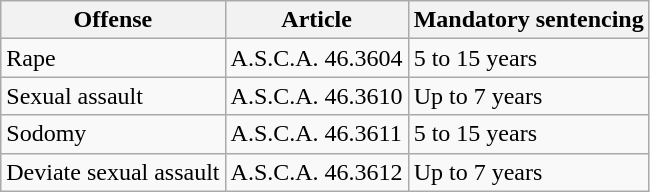<table class="wikitable">
<tr>
<th>Offense</th>
<th>Article</th>
<th>Mandatory sentencing</th>
</tr>
<tr>
<td>Rape</td>
<td>A.S.C.A. 46.3604</td>
<td>5 to 15 years</td>
</tr>
<tr>
<td>Sexual assault</td>
<td>A.S.C.A. 46.3610</td>
<td>Up to 7 years</td>
</tr>
<tr>
<td>Sodomy</td>
<td>A.S.C.A. 46.3611</td>
<td>5 to 15 years</td>
</tr>
<tr>
<td>Deviate sexual assault</td>
<td>A.S.C.A. 46.3612</td>
<td>Up to 7 years</td>
</tr>
</table>
